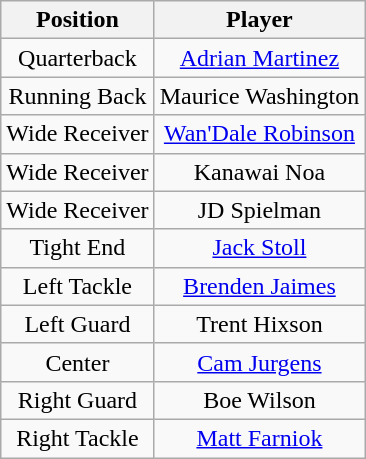<table class="wikitable" style="text-align: center;">
<tr>
<th>Position</th>
<th>Player</th>
</tr>
<tr>
<td>Quarterback</td>
<td><a href='#'>Adrian Martinez</a></td>
</tr>
<tr>
<td>Running Back</td>
<td>Maurice Washington</td>
</tr>
<tr>
<td>Wide Receiver</td>
<td><a href='#'>Wan'Dale Robinson</a></td>
</tr>
<tr>
<td>Wide Receiver</td>
<td>Kanawai Noa</td>
</tr>
<tr>
<td>Wide Receiver</td>
<td>JD Spielman</td>
</tr>
<tr>
<td>Tight End</td>
<td><a href='#'>Jack Stoll</a></td>
</tr>
<tr>
<td>Left Tackle</td>
<td><a href='#'>Brenden Jaimes</a></td>
</tr>
<tr>
<td>Left Guard</td>
<td>Trent Hixson</td>
</tr>
<tr>
<td>Center</td>
<td><a href='#'>Cam Jurgens</a></td>
</tr>
<tr>
<td>Right Guard</td>
<td>Boe Wilson</td>
</tr>
<tr>
<td>Right Tackle</td>
<td><a href='#'>Matt Farniok</a></td>
</tr>
</table>
